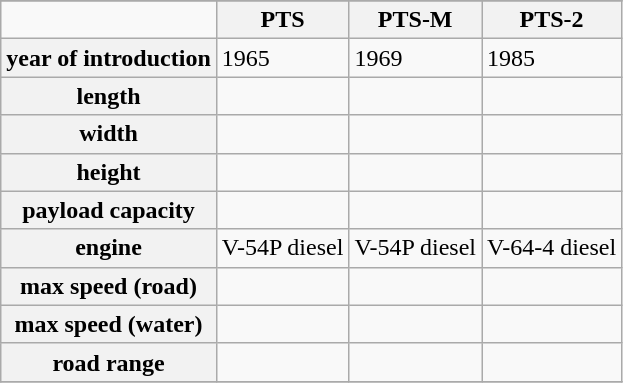<table class="wikitable">
<tr>
</tr>
<tr>
<td></td>
<th>PTS</th>
<th>PTS-M</th>
<th>PTS-2</th>
</tr>
<tr>
<th align=right>year of introduction</th>
<td>1965</td>
<td>1969</td>
<td>1985</td>
</tr>
<tr>
<th align=right>length</th>
<td></td>
<td></td>
<td></td>
</tr>
<tr>
<th align=right>width</th>
<td></td>
<td></td>
<td></td>
</tr>
<tr>
<th align=right>height</th>
<td></td>
<td></td>
<td></td>
</tr>
<tr>
<th align=right>payload capacity</th>
<td></td>
<td></td>
<td></td>
</tr>
<tr>
<th align=right>engine</th>
<td> V-54P diesel</td>
<td> V-54P diesel</td>
<td> V-64-4 diesel</td>
</tr>
<tr>
<th align=right>max speed (road)</th>
<td></td>
<td></td>
<td></td>
</tr>
<tr>
<th align=right>max speed (water)</th>
<td></td>
<td></td>
<td></td>
</tr>
<tr>
<th align=right>road range</th>
<td></td>
<td></td>
<td></td>
</tr>
<tr>
</tr>
</table>
